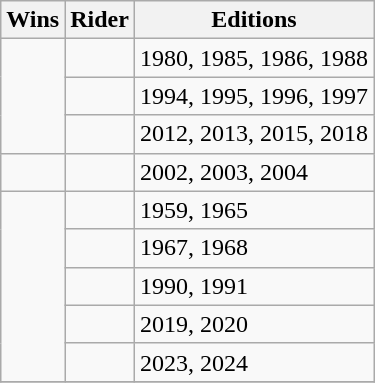<table class="wikitable">
<tr>
<th>Wins</th>
<th>Rider</th>
<th>Editions</th>
</tr>
<tr>
<td rowspan= 3></td>
<td></td>
<td>1980, 1985, 1986, 1988</td>
</tr>
<tr>
<td></td>
<td>1994, 1995, 1996, 1997</td>
</tr>
<tr>
<td></td>
<td>2012, 2013, 2015, 2018</td>
</tr>
<tr>
<td rowspan= 1></td>
<td></td>
<td>2002, 2003, 2004</td>
</tr>
<tr>
<td rowspan="5"></td>
<td></td>
<td>1959, 1965</td>
</tr>
<tr>
<td></td>
<td>1967, 1968</td>
</tr>
<tr>
<td></td>
<td>1990, 1991</td>
</tr>
<tr>
<td></td>
<td>2019, 2020</td>
</tr>
<tr>
<td></td>
<td>2023, 2024</td>
</tr>
<tr>
</tr>
</table>
